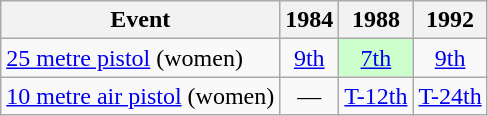<table class="wikitable" style="text-align: center">
<tr>
<th>Event</th>
<th>1984</th>
<th>1988</th>
<th>1992</th>
</tr>
<tr>
<td align=left><a href='#'>25 metre pistol</a> (women)</td>
<td><a href='#'>9th</a></td>
<td style="background: #ccffcc"><a href='#'>7th</a></td>
<td><a href='#'>9th</a></td>
</tr>
<tr>
<td align=left><a href='#'>10 metre air pistol</a> (women)</td>
<td>—</td>
<td><a href='#'>T-12th</a></td>
<td><a href='#'>T-24th</a></td>
</tr>
</table>
